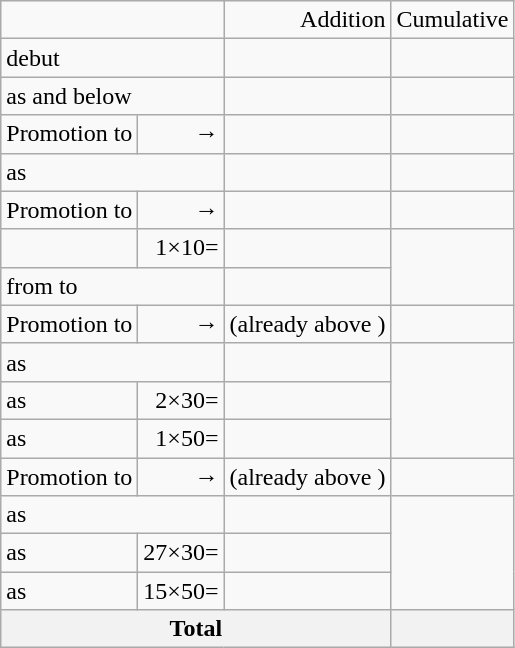<table class="wikitable" style="text-align:right;">
<tr>
<td colspan=2></td>
<td>Addition</td>
<td>Cumulative</td>
</tr>
<tr>
<td colspan=2 align=left> debut</td>
<td></td>
<td></td>
</tr>
<tr>
<td colspan=2 align=left> as  and below</td>
<td></td>
<td></td>
</tr>
<tr>
<td align=left>Promotion to </td>
<td> → </td>
<td></td>
<td></td>
</tr>
<tr>
<td colspan=2 align=left> as </td>
<td></td>
<td></td>
</tr>
<tr>
<td align=left>Promotion to </td>
<td> → </td>
<td></td>
<td></td>
</tr>
<tr>
<td align=left></td>
<td>1×10=</td>
<td></td>
<td rowspan=2></td>
</tr>
<tr>
<td colspan=2 align=left> from  to </td>
<td></td>
</tr>
<tr>
<td align=left>Promotion to </td>
<td> → </td>
<td>(already above ) </td>
<td></td>
</tr>
<tr>
<td colspan=2 align=left> as </td>
<td></td>
<td rowspan=3></td>
</tr>
<tr>
<td align=left> as </td>
<td>2×30=</td>
<td></td>
</tr>
<tr>
<td align=left> as </td>
<td>1×50=</td>
<td></td>
</tr>
<tr>
<td align=left>Promotion to </td>
<td> → </td>
<td>(already above ) </td>
<td></td>
</tr>
<tr>
<td colspan=2 align=left> as </td>
<td></td>
<td rowspan=3></td>
</tr>
<tr>
<td align=left> as </td>
<td>27×30=</td>
<td></td>
</tr>
<tr>
<td align=left> as </td>
<td>15×50=</td>
<td></td>
</tr>
<tr>
<th colspan=3>Total</th>
<th></th>
</tr>
</table>
